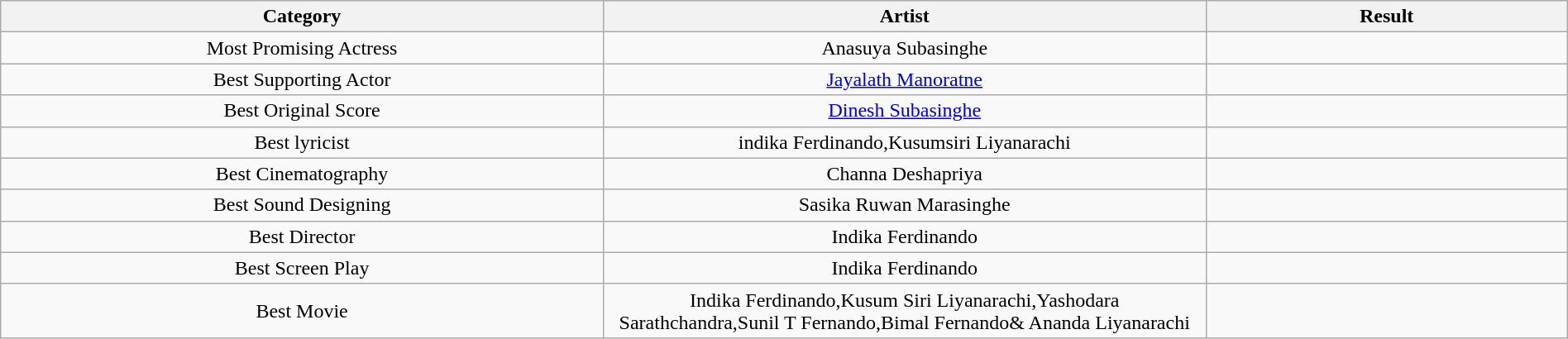<table class="wikitable" style="width:100%;">
<tr>
<th style="width:25%;">Category</th>
<th style="width:25%;">Artist</th>
<th style="width:15%;">Result</th>
</tr>
<tr>
<td style="text-align:center;">Most Promising Actress</td>
<td style="text-align:center;">Anasuya Subasinghe</td>
<td></td>
</tr>
<tr>
<td style="text-align:center;">Best Supporting Actor</td>
<td style="text-align:center;"><a href='#'>Jayalath Manoratne</a></td>
<td></td>
</tr>
<tr>
<td style="text-align:center;">Best Original Score</td>
<td style="text-align:center;"><a href='#'>Dinesh Subasinghe</a></td>
<td></td>
</tr>
<tr>
<td style="text-align:center;">Best lyricist</td>
<td style="text-align:center;">indika Ferdinando,Kusumsiri Liyanarachi</td>
<td></td>
</tr>
<tr>
<td style="text-align:center;">Best Cinematography</td>
<td style="text-align:center;">Channa Deshapriya</td>
<td></td>
</tr>
<tr>
<td style="text-align:center;">Best Sound Designing</td>
<td style="text-align:center;">Sasika Ruwan Marasinghe</td>
<td></td>
</tr>
<tr>
<td style="text-align:center;">Best Director</td>
<td style="text-align:center;">Indika Ferdinando</td>
<td></td>
</tr>
<tr>
<td style="text-align:center;">Best Screen Play</td>
<td style="text-align:center;">Indika Ferdinando</td>
<td></td>
</tr>
<tr>
<td style="text-align:center;">Best Movie</td>
<td style="text-align:center;">Indika Ferdinando,Kusum Siri Liyanarachi,Yashodara Sarathchandra,Sunil T Fernando,Bimal Fernando& Ananda Liyanarachi</td>
<td></td>
</tr>
</table>
